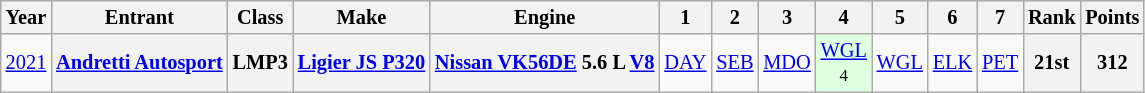<table class="wikitable" style="text-align:center; font-size:85%">
<tr>
<th>Year</th>
<th>Entrant</th>
<th>Class</th>
<th>Make</th>
<th>Engine</th>
<th>1</th>
<th>2</th>
<th>3</th>
<th>4</th>
<th>5</th>
<th>6</th>
<th>7</th>
<th>Rank</th>
<th>Points</th>
</tr>
<tr>
<td><a href='#'>2021</a></td>
<th><a href='#'>Andretti Autosport</a></th>
<th>LMP3</th>
<th><a href='#'>Ligier JS P320</a></th>
<th><a href='#'>Nissan VK56DE</a> 5.6 L <a href='#'>V8</a></th>
<td><a href='#'>DAY</a></td>
<td><a href='#'>SEB</a></td>
<td><a href='#'>MDO</a></td>
<td style="background:#DFFFDF;"><a href='#'>WGL</a><br><small>4</small></td>
<td><a href='#'>WGL</a></td>
<td><a href='#'>ELK</a></td>
<td><a href='#'>PET</a></td>
<th>21st</th>
<th>312</th>
</tr>
</table>
